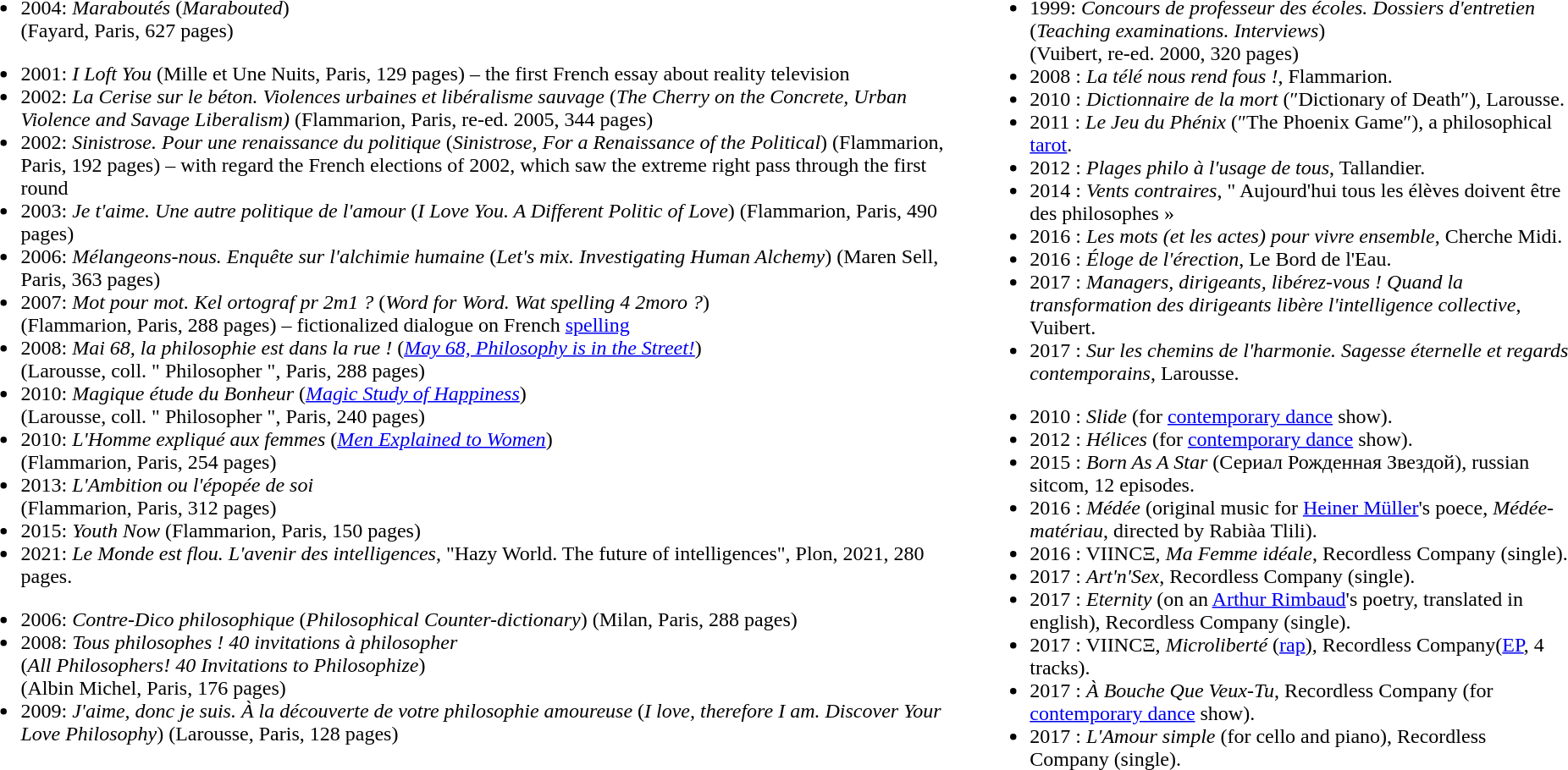<table>
<tr>
<td valign="top" style="padding-right: 0%"><br><ul><li>2004: <em>Maraboutés</em> (<em>Marabouted</em>)<br>(Fayard, Paris, 627 pages)</li></ul><ul><li>2001: <em>I Loft You</em> (Mille et Une Nuits, Paris, 129 pages) – the first French essay about reality television</li><li>2002: <em>La Cerise sur le béton. Violences urbaines et libéralisme sauvage</em> (<em>The Cherry on the Concrete, Urban Violence and Savage Liberalism)</em> (Flammarion, Paris, re-ed. 2005, 344 pages)</li><li>2002: <em>Sinistrose. Pour une renaissance du politique</em> (<em>Sinistrose, For a Renaissance of the Political</em>) (Flammarion, Paris, 192 pages) – with regard the French elections of 2002, which saw the extreme right pass through the first round</li><li>2003: <em>Je t'aime. Une autre politique de l'amour</em> (<em>I Love You. A Different Politic of Love</em>) (Flammarion, Paris, 490 pages)</li><li>2006: <em>Mélangeons-nous. Enquête sur l'alchimie humaine</em> (<em>Let's mix. Investigating Human Alchemy</em>) (Maren Sell, Paris, 363 pages)</li><li>2007: <em>Mot pour mot. Kel ortograf pr 2m1 ?</em> (<em>Word for Word. Wat spelling 4 2moro ?</em>)<br>(Flammarion, Paris, 288 pages) – fictionalized dialogue on French <a href='#'>spelling</a></li><li>2008: <em>Mai 68, la philosophie est dans la rue !</em> (<em><a href='#'>May 68, Philosophy is in the Street!</a></em>)<br>(Larousse, coll. " Philosopher ", Paris, 288 pages)</li><li>2010: <em>Magique étude du Bonheur</em> (<em><a href='#'>Magic Study of Happiness</a></em>)<br>(Larousse, coll. " Philosopher ", Paris, 240 pages)</li><li>2010: <em>L'Homme expliqué aux femmes</em> (<em><a href='#'>Men Explained to Women</a></em>)<br>(Flammarion, Paris, 254 pages)</li><li>2013: <em>L'Ambition ou l'épopée de soi</em><br>(Flammarion, Paris, 312 pages)</li><li>2015: <em>Youth Now</em> (Flammarion, Paris, 150 pages)</li><li>2021: <em>Le Monde est flou. L'avenir des intelligences</em>, "Hazy World. The future of intelligences", Plon, 2021, 280 pages.</li></ul><ul><li>2006: <em>Contre-Dico philosophique</em> (<em>Philosophical Counter-dictionary</em>) (Milan, Paris, 288 pages)</li><li>2008: <em>Tous philosophes ! 40 invitations à philosopher</em><br>(<em>All Philosophers! 40 Invitations to Philosophize</em>)<br>(Albin Michel, Paris, 176 pages)</li><li>2009: <em>J'aime, donc je suis. À la découverte de votre philosophie amoureuse</em> (<em>I love, therefore I am. Discover Your Love Philosophy</em>) (Larousse, Paris, 128 pages)</li></ul></td>
<td valign="top" style="padding-right: 0%"><br><ul><li>1999: <em>Concours de professeur des écoles. Dossiers d'entretien</em> (<em>Teaching examinations. Interviews</em>)<br>(Vuibert, re-ed. 2000, 320 pages)</li><li>2008 : <em>La télé nous rend fous !</em>, Flammarion.</li><li>2010 : <em>Dictionnaire de la mort</em> (″Dictionary of Death″), Larousse.</li><li>2011 : <em>Le Jeu du Phénix</em> (″The Phoenix Game″), a philosophical <a href='#'>tarot</a>.</li><li>2012 : <em>Plages philo à l'usage de tous</em>, Tallandier.</li><li>2014 : <em>Vents contraires</em>, " Aujourd'hui tous les élèves doivent être des philosophes »</li><li>2016 : <em>Les mots (et les actes) pour vivre ensemble</em>, Cherche Midi.</li><li>2016 : <em>Éloge de l'érection</em>, Le Bord de l'Eau.</li><li>2017 : <em>Managers, dirigeants, libérez-vous ! Quand la transformation des dirigeants libère l'intelligence collective</em>, Vuibert.</li><li>2017 : <em>Sur les chemins de l'harmonie. Sagesse éternelle et regards contemporains</em>, Larousse.</li></ul><ul><li>2010 : <em>Slide</em> (for <a href='#'>contemporary dance</a> show).</li><li>2012 : <em>Hélices</em> (for <a href='#'>contemporary dance</a> show).</li><li>2015 : <em>Born As A Star</em> (Сериал Рожденная Звездой), russian sitcom, 12 episodes.</li><li>2016 : <em>Médée</em> (original music for <a href='#'>Heiner Müller</a>'s poece, <em>Médée-matériau</em>, directed by Rabiàa Tlili).</li><li>2016 : VIINCΞ, <em>Ma Femme idéale</em>, Recordless Company (single).</li><li>2017 : <em>Art'n'Sex</em>, Recordless Company (single).</li><li>2017 : <em>Eternity</em> (on an <a href='#'>Arthur Rimbaud</a>'s poetry, translated in english), Recordless Company (single).</li><li>2017 : VIINCΞ, <em>Microliberté</em> (<a href='#'>rap</a>), Recordless Company(<a href='#'>EP</a>, 4 tracks).</li><li>2017 : <em>À Bouche Que Veux-Tu</em>, Recordless Company (for <a href='#'>contemporary dance</a> show).</li><li>2017 : <em>L'Amour simple</em> (for cello and piano), Recordless Company (single).</li></ul></td>
</tr>
</table>
